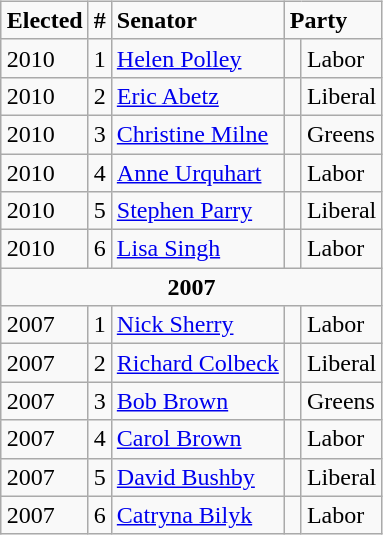<table style="width:100%;">
<tr>
<td><br>
<br><br><br><br><br><br><br><br><br><br><br><br><br><br><br></td>
<td align=right><br><table class="wikitable">
<tr>
<td><strong>Elected</strong></td>
<td><strong>#</strong></td>
<td><strong>Senator</strong></td>
<td colspan="2"><strong>Party</strong></td>
</tr>
<tr>
<td>2010</td>
<td>1</td>
<td><a href='#'>Helen Polley</a></td>
<td> </td>
<td>Labor</td>
</tr>
<tr>
<td>2010</td>
<td>2</td>
<td><a href='#'>Eric Abetz</a></td>
<td> </td>
<td>Liberal</td>
</tr>
<tr>
<td>2010</td>
<td>3</td>
<td><a href='#'>Christine Milne</a></td>
<td> </td>
<td>Greens</td>
</tr>
<tr>
<td>2010</td>
<td>4</td>
<td><a href='#'>Anne Urquhart</a></td>
<td> </td>
<td>Labor</td>
</tr>
<tr>
<td>2010</td>
<td>5</td>
<td><a href='#'>Stephen Parry</a></td>
<td> </td>
<td>Liberal</td>
</tr>
<tr>
<td>2010</td>
<td>6</td>
<td><a href='#'>Lisa Singh</a></td>
<td> </td>
<td>Labor</td>
</tr>
<tr>
<td style="text-align:center;" colspan="5"><strong>2007</strong></td>
</tr>
<tr>
<td>2007</td>
<td>1</td>
<td><a href='#'>Nick Sherry</a></td>
<td> </td>
<td>Labor</td>
</tr>
<tr>
<td>2007</td>
<td>2</td>
<td><a href='#'>Richard Colbeck</a></td>
<td> </td>
<td>Liberal</td>
</tr>
<tr>
<td>2007</td>
<td>3</td>
<td><a href='#'>Bob Brown</a></td>
<td> </td>
<td>Greens</td>
</tr>
<tr>
<td>2007</td>
<td>4</td>
<td><a href='#'>Carol Brown</a></td>
<td> </td>
<td>Labor</td>
</tr>
<tr>
<td>2007</td>
<td>5</td>
<td><a href='#'>David Bushby</a></td>
<td> </td>
<td>Liberal</td>
</tr>
<tr>
<td>2007</td>
<td>6</td>
<td><a href='#'>Catryna Bilyk</a></td>
<td> </td>
<td>Labor</td>
</tr>
</table>
</td>
</tr>
</table>
